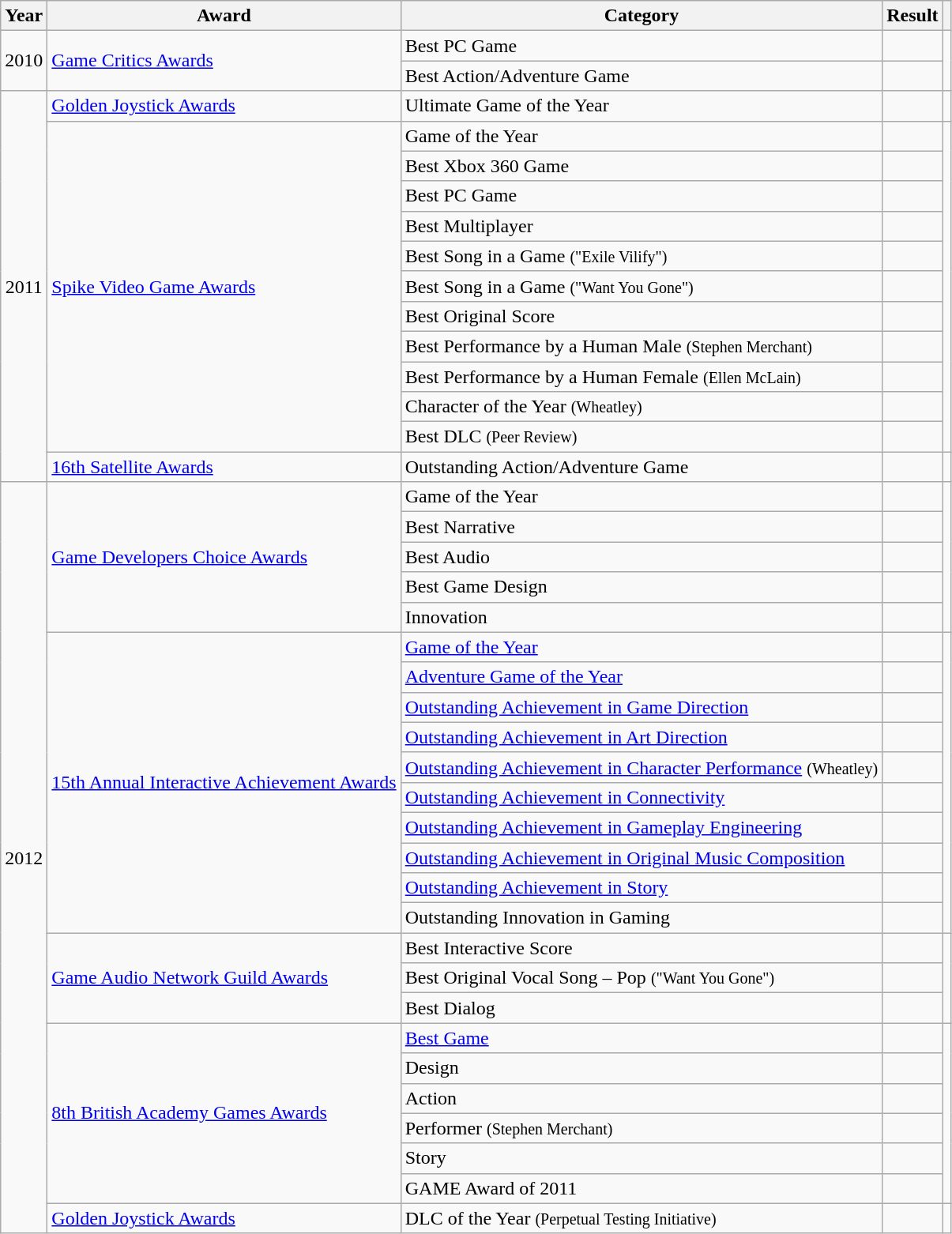<table class="wikitable sortable">
<tr>
<th>Year</th>
<th>Award</th>
<th>Category</th>
<th>Result</th>
<th></th>
</tr>
<tr>
<td style="text-align:center;" rowspan="2">2010</td>
<td rowspan="2"><a href='#'>Game Critics Awards</a></td>
<td>Best PC Game</td>
<td></td>
<td style="text-align:center;" rowspan="2"></td>
</tr>
<tr>
<td>Best Action/Adventure Game</td>
<td></td>
</tr>
<tr>
<td style="text-align:center;" rowspan="13">2011</td>
<td><a href='#'>Golden Joystick Awards</a></td>
<td>Ultimate Game of the Year</td>
<td></td>
<td align="center"></td>
</tr>
<tr>
<td rowspan="11"><a href='#'>Spike Video Game Awards</a></td>
<td>Game of the Year</td>
<td></td>
<td rowspan="11" style="text-align:center;"></td>
</tr>
<tr>
<td>Best Xbox 360 Game</td>
<td></td>
</tr>
<tr>
<td>Best PC Game</td>
<td></td>
</tr>
<tr>
<td>Best Multiplayer</td>
<td></td>
</tr>
<tr>
<td>Best Song in a Game <small>("Exile Vilify")</small></td>
<td></td>
</tr>
<tr>
<td>Best Song in a Game <small>("Want You Gone")</small></td>
<td></td>
</tr>
<tr>
<td>Best Original Score</td>
<td></td>
</tr>
<tr>
<td>Best Performance by a Human Male <small>(Stephen Merchant)</small></td>
<td></td>
</tr>
<tr>
<td>Best Performance by a Human Female <small>(Ellen McLain)</small></td>
<td></td>
</tr>
<tr>
<td>Character of the Year <small>(Wheatley)</small></td>
<td></td>
</tr>
<tr>
<td>Best DLC <small>(Peer Review)</small></td>
<td></td>
</tr>
<tr>
<td><a href='#'>16th Satellite Awards</a></td>
<td>Outstanding Action/Adventure Game</td>
<td></td>
<td style="text-align:center;"></td>
</tr>
<tr>
<td style="text-align:center;" rowspan="25">2012</td>
<td rowspan="5"><a href='#'>Game Developers Choice Awards</a></td>
<td>Game of the Year</td>
<td></td>
<td style="text-align:center;" rowspan=5"></td>
</tr>
<tr>
<td>Best Narrative</td>
<td></td>
</tr>
<tr>
<td>Best Audio</td>
<td></td>
</tr>
<tr>
<td>Best Game Design</td>
<td></td>
</tr>
<tr>
<td>Innovation</td>
<td></td>
</tr>
<tr>
<td rowspan="10"><a href='#'>15th Annual Interactive Achievement Awards</a></td>
<td><a href='#'>Game of the Year</a></td>
<td></td>
<td style="text-align:center;" rowspan=10"></td>
</tr>
<tr>
<td><a href='#'>Adventure Game of the Year</a></td>
<td></td>
</tr>
<tr>
<td><a href='#'>Outstanding Achievement in Game Direction</a></td>
<td></td>
</tr>
<tr>
<td><a href='#'>Outstanding Achievement in Art Direction</a></td>
<td></td>
</tr>
<tr>
<td><a href='#'>Outstanding Achievement in Character Performance</a> <small>(Wheatley)</small></td>
<td></td>
</tr>
<tr>
<td><a href='#'>Outstanding Achievement in Connectivity</a></td>
<td></td>
</tr>
<tr>
<td><a href='#'>Outstanding Achievement in Gameplay Engineering</a></td>
<td></td>
</tr>
<tr>
<td><a href='#'>Outstanding Achievement in Original Music Composition</a></td>
<td></td>
</tr>
<tr>
<td><a href='#'>Outstanding Achievement in Story</a></td>
<td></td>
</tr>
<tr>
<td>Outstanding Innovation in Gaming</td>
<td></td>
</tr>
<tr>
<td rowspan="3"><a href='#'>Game Audio Network Guild Awards</a></td>
<td>Best Interactive Score</td>
<td></td>
<td style="text-align:center;" rowspan=3"></td>
</tr>
<tr>
<td>Best Original Vocal Song – Pop <small>("Want You Gone")</small></td>
<td></td>
</tr>
<tr>
<td>Best Dialog</td>
<td></td>
</tr>
<tr>
<td rowspan="6"><a href='#'>8th British Academy Games Awards</a></td>
<td><a href='#'>Best Game</a></td>
<td></td>
<td style="text-align:center;" rowspan=6"></td>
</tr>
<tr>
<td>Design</td>
<td></td>
</tr>
<tr>
<td>Action</td>
<td></td>
</tr>
<tr>
<td>Performer <small>(Stephen Merchant)</small></td>
<td></td>
</tr>
<tr>
<td>Story</td>
<td></td>
</tr>
<tr>
<td>GAME Award of 2011</td>
<td></td>
</tr>
<tr>
<td><a href='#'>Golden Joystick Awards</a></td>
<td>DLC of the Year <small>(Perpetual Testing Initiative)</small></td>
<td></td>
<td style="text-align:center;" rowspan=6"></td>
</tr>
</table>
